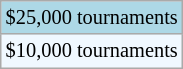<table class="wikitable" style="font-size:85%">
<tr style="background:lightblue;">
<td>$25,000 tournaments</td>
</tr>
<tr style="background:#f0f8ff;">
<td>$10,000 tournaments</td>
</tr>
</table>
